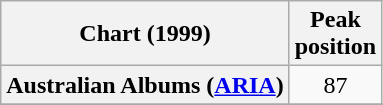<table class="wikitable sortable plainrowheaders" style="text-align:center">
<tr>
<th scope="col">Chart (1999)</th>
<th scope="col">Peak<br>position</th>
</tr>
<tr>
<th scope="row">Australian Albums (<a href='#'>ARIA</a>)</th>
<td>87</td>
</tr>
<tr>
</tr>
<tr>
</tr>
</table>
